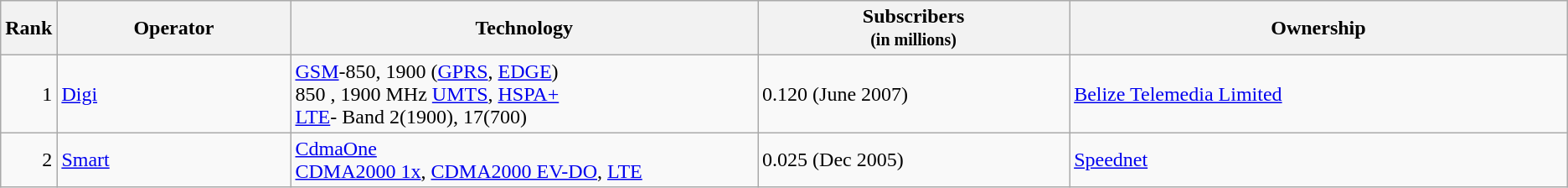<table class="wikitable">
<tr>
<th style="width:3%;">Rank</th>
<th style="width:15%;">Operator</th>
<th style="width:30%;">Technology</th>
<th style="width:20%;">Subscribers<br><small>(in millions)</small></th>
<th style="width:32%;">Ownership</th>
</tr>
<tr>
<td align=right>1</td>
<td><a href='#'>Digi</a></td>
<td><a href='#'>GSM</a>-850, 1900 (<a href='#'>GPRS</a>, <a href='#'>EDGE</a>) <br>850 , 1900 MHz <a href='#'>UMTS</a>, <a href='#'>HSPA+</a> <br><a href='#'>LTE</a>- Band 2(1900), 17(700)</td>
<td>0.120 (June 2007)</td>
<td><a href='#'>Belize Telemedia Limited</a></td>
</tr>
<tr>
<td align=right>2</td>
<td><a href='#'>Smart</a></td>
<td><a href='#'>CdmaOne</a><br><a href='#'>CDMA2000 1x</a>, <a href='#'>CDMA2000 EV-DO</a>, <a href='#'>LTE</a></td>
<td>0.025 (Dec 2005)</td>
<td><a href='#'>Speednet</a></td>
</tr>
</table>
